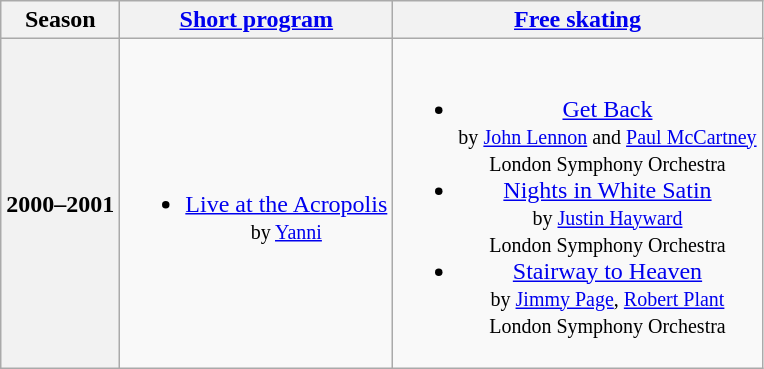<table class=wikitable style=text-align:center>
<tr>
<th>Season</th>
<th><a href='#'>Short program</a></th>
<th><a href='#'>Free skating</a></th>
</tr>
<tr>
<th>2000–2001 <br> </th>
<td><br><ul><li><a href='#'>Live at the Acropolis</a> <br><small> by <a href='#'>Yanni</a> </small></li></ul></td>
<td><br><ul><li><a href='#'>Get Back</a> <br><small> by <a href='#'>John Lennon</a> and <a href='#'>Paul McCartney</a> <br> London Symphony Orchestra </small></li><li><a href='#'>Nights in White Satin</a> <br><small> by <a href='#'>Justin Hayward</a> <br> London Symphony Orchestra </small></li><li><a href='#'>Stairway to Heaven</a> <br><small> by <a href='#'>Jimmy Page</a>, <a href='#'>Robert Plant</a> <br> London Symphony Orchestra </small></li></ul></td>
</tr>
</table>
